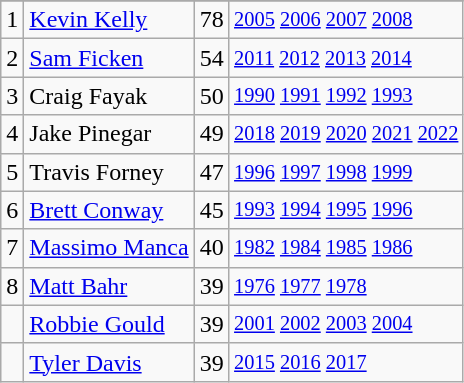<table class="wikitable">
<tr>
</tr>
<tr>
<td>1</td>
<td><a href='#'>Kevin Kelly</a></td>
<td>78</td>
<td style="font-size:85%;"><a href='#'>2005</a> <a href='#'>2006</a> <a href='#'>2007</a> <a href='#'>2008</a></td>
</tr>
<tr>
<td>2</td>
<td><a href='#'>Sam Ficken</a></td>
<td>54</td>
<td style="font-size:85%;"><a href='#'>2011</a> <a href='#'>2012</a> <a href='#'>2013</a> <a href='#'>2014</a></td>
</tr>
<tr>
<td>3</td>
<td>Craig Fayak</td>
<td>50</td>
<td style="font-size:85%;"><a href='#'>1990</a> <a href='#'>1991</a> <a href='#'>1992</a> <a href='#'>1993</a></td>
</tr>
<tr>
<td>4</td>
<td>Jake Pinegar</td>
<td>49</td>
<td style="font-size:85%;"><a href='#'>2018</a> <a href='#'>2019</a> <a href='#'>2020</a> <a href='#'>2021</a> <a href='#'>2022</a></td>
</tr>
<tr>
<td>5</td>
<td>Travis Forney</td>
<td>47</td>
<td style="font-size:85%;"><a href='#'>1996</a> <a href='#'>1997</a> <a href='#'>1998</a> <a href='#'>1999</a></td>
</tr>
<tr>
<td>6</td>
<td><a href='#'>Brett Conway</a></td>
<td>45</td>
<td style="font-size:85%;"><a href='#'>1993</a> <a href='#'>1994</a> <a href='#'>1995</a> <a href='#'>1996</a></td>
</tr>
<tr>
<td>7</td>
<td><a href='#'>Massimo Manca</a></td>
<td>40</td>
<td style="font-size:85%;"><a href='#'>1982</a> <a href='#'>1984</a> <a href='#'>1985</a> <a href='#'>1986</a></td>
</tr>
<tr>
<td>8</td>
<td><a href='#'>Matt Bahr</a></td>
<td>39</td>
<td style="font-size:85%;"><a href='#'>1976</a> <a href='#'>1977</a> <a href='#'>1978</a></td>
</tr>
<tr>
<td></td>
<td><a href='#'>Robbie Gould</a></td>
<td>39</td>
<td style="font-size:85%;"><a href='#'>2001</a> <a href='#'>2002</a> <a href='#'>2003</a> <a href='#'>2004</a></td>
</tr>
<tr>
<td></td>
<td><a href='#'>Tyler Davis</a></td>
<td>39</td>
<td style="font-size:85%;"><a href='#'>2015</a> <a href='#'>2016</a> <a href='#'>2017</a></td>
</tr>
</table>
